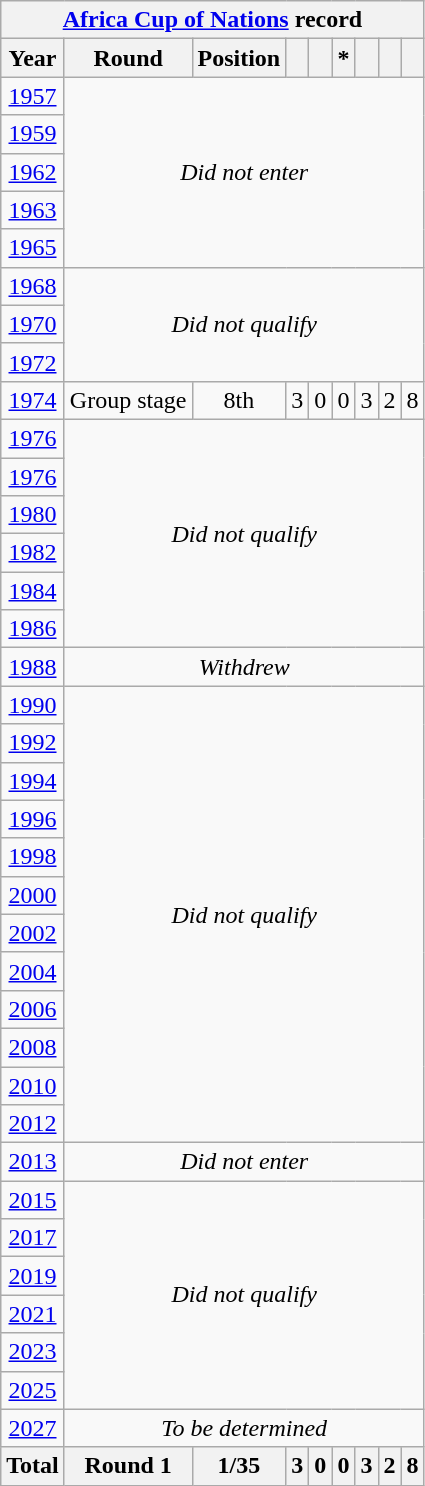<table class="wikitable" style="text-align: center;">
<tr>
<th colspan=9><a href='#'>Africa Cup of Nations</a> record</th>
</tr>
<tr>
<th>Year</th>
<th>Round</th>
<th>Position</th>
<th></th>
<th></th>
<th>*</th>
<th></th>
<th></th>
<th></th>
</tr>
<tr>
<td> <a href='#'>1957</a></td>
<td colspan=8 rowspan=5><em>Did not enter</em></td>
</tr>
<tr>
<td> <a href='#'>1959</a></td>
</tr>
<tr>
<td> <a href='#'>1962</a></td>
</tr>
<tr>
<td> <a href='#'>1963</a></td>
</tr>
<tr>
<td> <a href='#'>1965</a></td>
</tr>
<tr>
<td> <a href='#'>1968</a></td>
<td colspan=8 rowspan=3><em>Did not qualify</em></td>
</tr>
<tr>
<td> <a href='#'>1970</a></td>
</tr>
<tr>
<td> <a href='#'>1972</a></td>
</tr>
<tr>
<td> <a href='#'>1974</a></td>
<td>Group stage</td>
<td>8th</td>
<td>3</td>
<td>0</td>
<td>0</td>
<td>3</td>
<td>2</td>
<td>8</td>
</tr>
<tr>
<td> <a href='#'>1976</a></td>
<td colspan=8 rowspan=6><em>Did not qualify</em></td>
</tr>
<tr>
<td> <a href='#'>1976</a></td>
</tr>
<tr>
<td> <a href='#'>1980</a></td>
</tr>
<tr>
<td> <a href='#'>1982</a></td>
</tr>
<tr>
<td> <a href='#'>1984</a></td>
</tr>
<tr>
<td> <a href='#'>1986</a></td>
</tr>
<tr>
<td> <a href='#'>1988</a></td>
<td colspan=8><em>Withdrew</em></td>
</tr>
<tr>
<td> <a href='#'>1990</a></td>
<td colspan=8 rowspan=12><em>Did not qualify</em></td>
</tr>
<tr>
<td> <a href='#'>1992</a></td>
</tr>
<tr>
<td> <a href='#'>1994</a></td>
</tr>
<tr>
<td> <a href='#'>1996</a></td>
</tr>
<tr>
<td> <a href='#'>1998</a></td>
</tr>
<tr>
<td>  <a href='#'>2000</a></td>
</tr>
<tr>
<td> <a href='#'>2002</a></td>
</tr>
<tr>
<td> <a href='#'>2004</a></td>
</tr>
<tr>
<td> <a href='#'>2006</a></td>
</tr>
<tr>
<td> <a href='#'>2008</a></td>
</tr>
<tr>
<td> <a href='#'>2010</a></td>
</tr>
<tr>
<td>  <a href='#'>2012</a></td>
</tr>
<tr>
<td> <a href='#'>2013</a></td>
<td colspan=8><em>Did not enter</em></td>
</tr>
<tr>
<td> <a href='#'>2015</a></td>
<td rowspan=6 colspan=8><em>Did not qualify</em></td>
</tr>
<tr>
<td> <a href='#'>2017</a></td>
</tr>
<tr>
<td> <a href='#'>2019</a></td>
</tr>
<tr>
<td> <a href='#'>2021</a></td>
</tr>
<tr>
<td> <a href='#'>2023</a></td>
</tr>
<tr>
<td> <a href='#'>2025</a></td>
</tr>
<tr>
<td>   <a href='#'>2027</a></td>
<td colspan=8><em>To be determined</em></td>
</tr>
<tr>
<th>Total</th>
<th>Round 1</th>
<th>1/35</th>
<th>3</th>
<th>0</th>
<th>0</th>
<th>3</th>
<th>2</th>
<th>8</th>
</tr>
</table>
